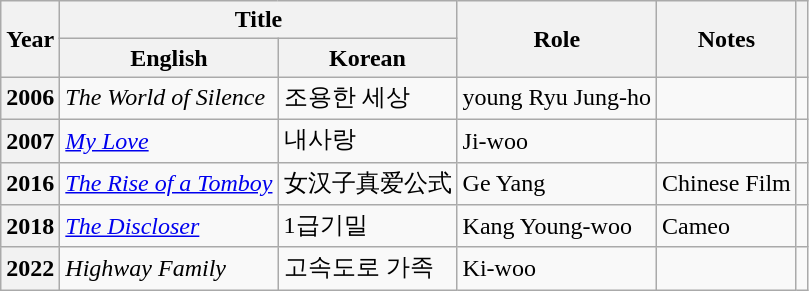<table class="wikitable sortable plainrowheaders">
<tr>
<th scope="col" rowspan="2">Year</th>
<th scope="col" colspan="2">Title</th>
<th scope="col" rowspan="2">Role</th>
<th scope="col" rowspan="2" class="unsortable">Notes</th>
<th scope="col" rowspan="2" class="unsortable"></th>
</tr>
<tr>
<th>English</th>
<th>Korean</th>
</tr>
<tr>
<th scope="row">2006</th>
<td><em>The World of Silence</em></td>
<td>조용한 세상</td>
<td>young Ryu Jung-ho</td>
<td></td>
<td></td>
</tr>
<tr>
<th scope="row">2007</th>
<td><em><a href='#'>My Love</a></em></td>
<td>내사랑</td>
<td>Ji-woo</td>
<td></td>
<td></td>
</tr>
<tr>
<th scope="row">2016</th>
<td><em><a href='#'>The Rise of a Tomboy</a></em></td>
<td>女汉子真爱公式</td>
<td>Ge Yang</td>
<td>Chinese Film</td>
<td></td>
</tr>
<tr>
<th scope="row">2018</th>
<td><em><a href='#'>The Discloser</a></em></td>
<td>1급기밀</td>
<td>Kang Young-woo</td>
<td>Cameo</td>
<td></td>
</tr>
<tr>
<th scope="row">2022</th>
<td><em>Highway Family</em></td>
<td>고속도로 가족</td>
<td>Ki-woo</td>
<td></td>
<td></td>
</tr>
</table>
